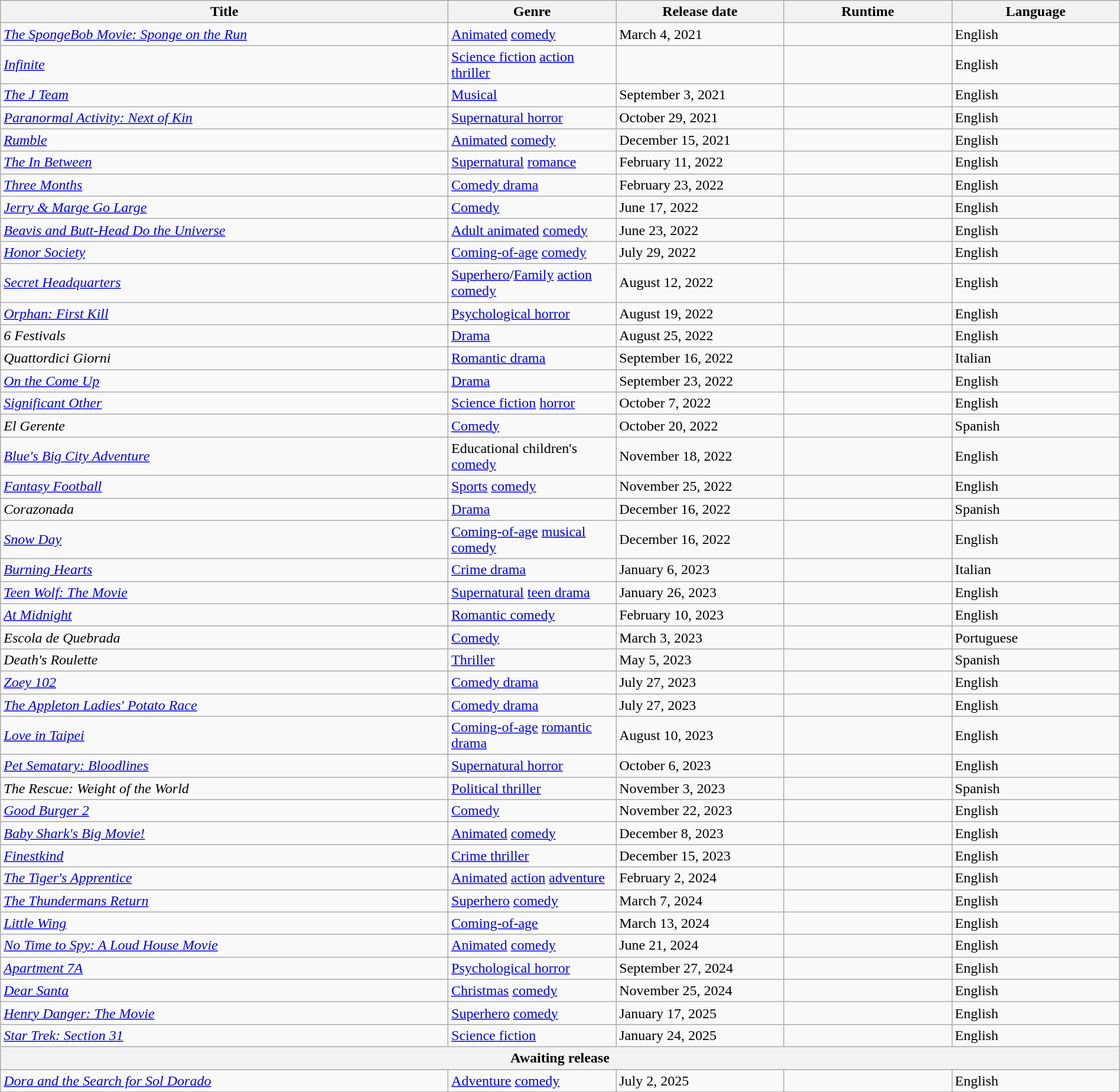<table class="wikitable sortable" style="width:100%;">
<tr>
<th style="width:40%;">Title</th>
<th style="width:15%;">Genre</th>
<th style="width:15%;">Release date</th>
<th style="width:15%;">Runtime</th>
<th style="width:15%;">Language</th>
</tr>
<tr>
<td><em><a href='#'>The SpongeBob Movie: Sponge on the Run</a></em></td>
<td><a href='#'>Animated</a> <a href='#'>comedy</a></td>
<td>March 4, 2021</td>
<td></td>
<td>English</td>
</tr>
<tr>
<td><em><a href='#'>Infinite</a></em></td>
<td><a href='#'>Science fiction</a> <a href='#'>action thriller</a></td>
<td></td>
<td></td>
<td>English</td>
</tr>
<tr>
<td><em><a href='#'>The J Team</a></em></td>
<td><a href='#'>Musical</a></td>
<td>September 3, 2021</td>
<td></td>
<td>English</td>
</tr>
<tr>
<td><em><a href='#'>Paranormal Activity: Next of Kin</a></em></td>
<td><a href='#'>Supernatural horror</a></td>
<td>October 29, 2021</td>
<td></td>
<td>English</td>
</tr>
<tr>
<td><em><a href='#'>Rumble</a></em></td>
<td><a href='#'>Animated</a> <a href='#'>comedy</a></td>
<td>December 15, 2021</td>
<td></td>
<td>English</td>
</tr>
<tr>
<td><em><a href='#'>The In Between</a></em></td>
<td><a href='#'>Supernatural</a> <a href='#'>romance</a></td>
<td>February 11, 2022</td>
<td></td>
<td>English</td>
</tr>
<tr>
<td><em><a href='#'>Three Months</a></em></td>
<td><a href='#'>Comedy drama</a></td>
<td>February 23, 2022</td>
<td></td>
<td>English</td>
</tr>
<tr>
<td><em><a href='#'>Jerry & Marge Go Large</a></em></td>
<td><a href='#'>Comedy</a></td>
<td>June 17, 2022</td>
<td></td>
<td>English</td>
</tr>
<tr>
<td><em><a href='#'>Beavis and Butt-Head Do the Universe</a></em></td>
<td><a href='#'>Adult animated</a> <a href='#'>comedy</a></td>
<td>June 23, 2022</td>
<td></td>
<td>English</td>
</tr>
<tr>
<td><em><a href='#'>Honor Society</a></em></td>
<td><a href='#'>Coming-of-age</a> <a href='#'>comedy</a></td>
<td>July 29, 2022</td>
<td></td>
<td>English</td>
</tr>
<tr>
<td><em><a href='#'>Secret Headquarters</a></em></td>
<td><a href='#'>Superhero</a>/<a href='#'>Family</a> <a href='#'>action comedy</a></td>
<td>August 12, 2022</td>
<td></td>
<td>English</td>
</tr>
<tr>
<td><em><a href='#'>Orphan: First Kill</a></em></td>
<td><a href='#'>Psychological horror</a></td>
<td>August 19, 2022</td>
<td></td>
<td>English</td>
</tr>
<tr>
<td><em>6 Festivals</em></td>
<td><a href='#'>Drama</a></td>
<td>August 25, 2022</td>
<td></td>
<td>English</td>
</tr>
<tr>
<td><em>Quattordici Giorni</em></td>
<td><a href='#'>Romantic drama</a></td>
<td>September 16, 2022</td>
<td></td>
<td>Italian</td>
</tr>
<tr>
<td><em><a href='#'>On the Come Up</a></em></td>
<td><a href='#'>Drama</a></td>
<td>September 23, 2022</td>
<td></td>
<td>English</td>
</tr>
<tr>
<td><em><a href='#'>Significant Other</a></em></td>
<td><a href='#'>Science fiction</a> <a href='#'>horror</a></td>
<td>October 7, 2022</td>
<td></td>
<td>English</td>
</tr>
<tr>
<td><em>El Gerente</em></td>
<td><a href='#'>Comedy</a></td>
<td>October 20, 2022</td>
<td></td>
<td>Spanish</td>
</tr>
<tr>
<td><em><a href='#'>Blue's Big City Adventure</a></em></td>
<td>Educational children's <a href='#'>comedy</a></td>
<td>November 18, 2022</td>
<td></td>
<td>English</td>
</tr>
<tr>
<td><em><a href='#'>Fantasy Football</a></em></td>
<td><a href='#'>Sports</a> <a href='#'>comedy</a></td>
<td>November 25, 2022</td>
<td></td>
<td>English</td>
</tr>
<tr>
<td><em>Corazonada</em></td>
<td><a href='#'>Drama</a></td>
<td>December 16, 2022</td>
<td></td>
<td>Spanish</td>
</tr>
<tr>
<td><em><a href='#'>Snow Day</a></em></td>
<td><a href='#'>Coming-of-age</a> <a href='#'>musical</a> <a href='#'>comedy</a></td>
<td>December 16, 2022</td>
<td></td>
<td>English</td>
</tr>
<tr>
<td><em><a href='#'>Burning Hearts</a></em></td>
<td><a href='#'>Crime drama</a></td>
<td>January 6, 2023</td>
<td></td>
<td>Italian</td>
</tr>
<tr>
<td><em><a href='#'>Teen Wolf: The Movie</a></em></td>
<td><a href='#'>Supernatural</a> <a href='#'>teen drama</a></td>
<td>January 26, 2023</td>
<td></td>
<td>English</td>
</tr>
<tr>
<td><em><a href='#'>At Midnight</a></em></td>
<td><a href='#'>Romantic comedy</a></td>
<td>February 10, 2023</td>
<td></td>
<td>English</td>
</tr>
<tr>
<td><em>Escola de Quebrada</em></td>
<td><a href='#'>Comedy</a></td>
<td>March 3, 2023</td>
<td></td>
<td>Portuguese</td>
</tr>
<tr>
<td><em>Death's Roulette</em></td>
<td><a href='#'>Thriller</a></td>
<td>May 5, 2023</td>
<td></td>
<td>Spanish</td>
</tr>
<tr>
<td><em><a href='#'>Zoey 102</a></em></td>
<td><a href='#'>Comedy drama</a></td>
<td>July 27, 2023</td>
<td></td>
<td>English</td>
</tr>
<tr>
<td><em><a href='#'>The Appleton Ladies' Potato Race</a></em></td>
<td><a href='#'>Comedy drama</a></td>
<td>July 27, 2023</td>
<td></td>
<td>English</td>
</tr>
<tr>
<td><em><a href='#'>Love in Taipei</a></em></td>
<td><a href='#'>Coming-of-age</a> <a href='#'>romantic drama</a></td>
<td>August 10, 2023</td>
<td></td>
<td>English</td>
</tr>
<tr>
<td><em><a href='#'>Pet Sematary: Bloodlines</a></em></td>
<td><a href='#'>Supernatural horror</a></td>
<td>October 6, 2023</td>
<td></td>
<td>English</td>
</tr>
<tr>
<td><em>The Rescue: Weight of the World</em></td>
<td><a href='#'>Political thriller</a></td>
<td>November 3, 2023</td>
<td></td>
<td>Spanish</td>
</tr>
<tr>
<td><em><a href='#'>Good Burger 2</a></em></td>
<td><a href='#'>Comedy</a></td>
<td>November 22, 2023</td>
<td></td>
<td>English</td>
</tr>
<tr>
<td><em><a href='#'>Baby Shark's Big Movie!</a></em></td>
<td><a href='#'>Animated</a> <a href='#'>comedy</a></td>
<td>December 8, 2023</td>
<td></td>
<td>English</td>
</tr>
<tr>
<td><em><a href='#'>Finestkind</a></em></td>
<td><a href='#'>Crime thriller</a></td>
<td>December 15, 2023</td>
<td></td>
<td>English</td>
</tr>
<tr>
<td><em><a href='#'>The Tiger's Apprentice</a></em></td>
<td><a href='#'>Animated</a> <a href='#'>action</a> <a href='#'>adventure</a></td>
<td>February 2, 2024</td>
<td></td>
<td>English</td>
</tr>
<tr>
<td><em><a href='#'>The Thundermans Return</a></em></td>
<td><a href='#'>Superhero</a> <a href='#'>comedy</a></td>
<td>March 7, 2024</td>
<td></td>
<td>English</td>
</tr>
<tr>
<td><em><a href='#'>Little Wing</a></em></td>
<td><a href='#'>Coming-of-age</a></td>
<td>March 13, 2024</td>
<td></td>
<td>English</td>
</tr>
<tr>
<td><em><a href='#'>No Time to Spy: A Loud House Movie</a></em></td>
<td><a href='#'>Animated</a> <a href='#'>comedy</a></td>
<td>June 21, 2024</td>
<td></td>
<td>English</td>
</tr>
<tr>
<td><em><a href='#'>Apartment 7A</a></em></td>
<td><a href='#'>Psychological horror</a></td>
<td>September 27, 2024</td>
<td></td>
<td>English</td>
</tr>
<tr>
<td><em><a href='#'>Dear Santa</a></em></td>
<td><a href='#'>Christmas</a> <a href='#'>comedy</a></td>
<td>November 25, 2024</td>
<td></td>
<td>English</td>
</tr>
<tr>
<td><em><a href='#'>Henry Danger: The Movie</a></em></td>
<td><a href='#'>Superhero</a> <a href='#'>comedy</a></td>
<td>January 17, 2025</td>
<td></td>
<td>English</td>
</tr>
<tr>
<td><em><a href='#'>Star Trek: Section 31</a></em></td>
<td><a href='#'>Science fiction</a></td>
<td>January 24, 2025</td>
<td></td>
<td>English</td>
</tr>
<tr>
<th colspan="5">Awaiting release </th>
</tr>
<tr>
<td><em><a href='#'>Dora and the Search for Sol Dorado</a></em></td>
<td><a href='#'>Adventure</a> <a href='#'>comedy</a></td>
<td>July 2, 2025</td>
<td></td>
<td>English</td>
</tr>
<tr>
</tr>
</table>
